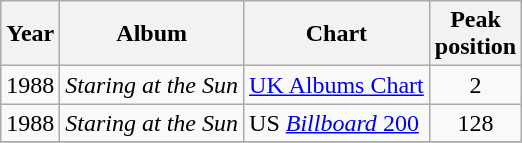<table class="wikitable">
<tr>
<th>Year</th>
<th>Album</th>
<th>Chart</th>
<th>Peak<br>position</th>
</tr>
<tr>
<td>1988</td>
<td><em>Staring at the Sun</em></td>
<td><a href='#'>UK Albums Chart</a></td>
<td style="text-align:center;">2</td>
</tr>
<tr>
<td>1988</td>
<td><em>Staring at the Sun</em></td>
<td>US <a href='#'><em>Billboard</em> 200</a></td>
<td style="text-align:center;">128</td>
</tr>
<tr>
</tr>
</table>
